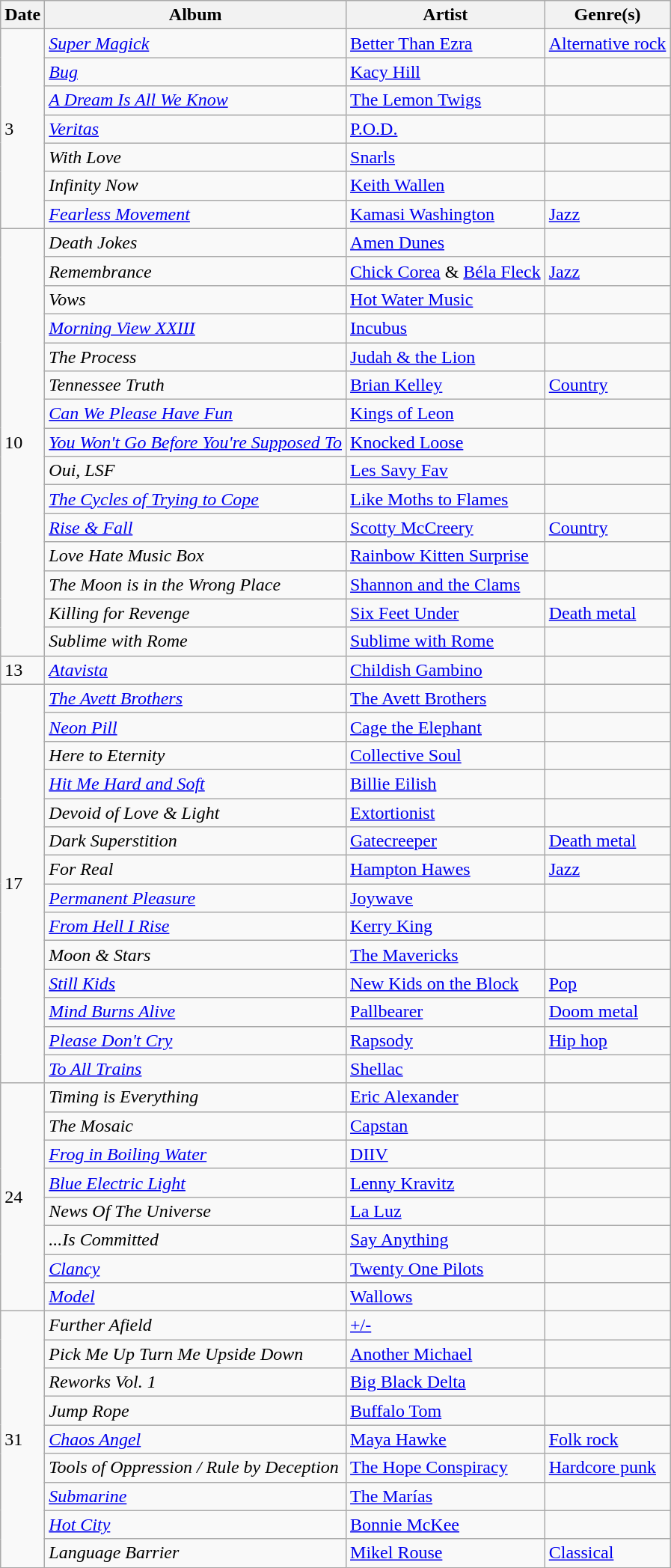<table class="wikitable">
<tr>
<th>Date</th>
<th>Album</th>
<th>Artist</th>
<th>Genre(s)</th>
</tr>
<tr>
<td rowspan="7">3</td>
<td><em><a href='#'>Super Magick</a></em></td>
<td><a href='#'>Better Than Ezra</a></td>
<td><a href='#'>Alternative rock</a></td>
</tr>
<tr>
<td><em><a href='#'>Bug</a></em></td>
<td><a href='#'>Kacy Hill</a></td>
<td></td>
</tr>
<tr>
<td><em><a href='#'>A Dream Is All We Know</a></em></td>
<td><a href='#'>The Lemon Twigs</a></td>
<td></td>
</tr>
<tr>
<td><em><a href='#'>Veritas</a></em></td>
<td><a href='#'>P.O.D.</a></td>
<td></td>
</tr>
<tr>
<td><em>With Love</em></td>
<td><a href='#'>Snarls</a></td>
<td></td>
</tr>
<tr>
<td><em>Infinity Now</em></td>
<td><a href='#'>Keith Wallen</a></td>
<td></td>
</tr>
<tr>
<td><em><a href='#'>Fearless Movement</a></em></td>
<td><a href='#'>Kamasi Washington</a></td>
<td><a href='#'>Jazz</a></td>
</tr>
<tr>
<td rowspan="15">10</td>
<td><em>Death Jokes</em></td>
<td><a href='#'>Amen Dunes</a></td>
<td></td>
</tr>
<tr>
<td><em>Remembrance</em></td>
<td><a href='#'>Chick Corea</a> & <a href='#'>Béla Fleck</a></td>
<td><a href='#'>Jazz</a></td>
</tr>
<tr>
<td><em>Vows</em></td>
<td><a href='#'>Hot Water Music</a></td>
<td></td>
</tr>
<tr>
<td><em><a href='#'>Morning View XXIII</a></em></td>
<td><a href='#'>Incubus</a></td>
<td></td>
</tr>
<tr>
<td><em>The Process</em></td>
<td><a href='#'>Judah & the Lion</a></td>
<td></td>
</tr>
<tr>
<td><em>Tennessee Truth</em></td>
<td><a href='#'>Brian Kelley</a></td>
<td><a href='#'>Country</a></td>
</tr>
<tr>
<td><em><a href='#'>Can We Please Have Fun</a></em></td>
<td><a href='#'>Kings of Leon</a></td>
<td></td>
</tr>
<tr>
<td><em><a href='#'>You Won't Go Before You're Supposed To</a></em></td>
<td><a href='#'>Knocked Loose</a></td>
<td></td>
</tr>
<tr>
<td><em>Oui, LSF</em></td>
<td><a href='#'>Les Savy Fav</a></td>
<td></td>
</tr>
<tr>
<td><em><a href='#'>The Cycles of Trying to Cope</a></em></td>
<td><a href='#'>Like Moths to Flames</a></td>
<td></td>
</tr>
<tr>
<td><em><a href='#'>Rise & Fall</a></em></td>
<td><a href='#'>Scotty McCreery</a></td>
<td><a href='#'>Country</a></td>
</tr>
<tr>
<td><em>Love Hate Music Box</em></td>
<td><a href='#'>Rainbow Kitten Surprise</a></td>
<td></td>
</tr>
<tr>
<td><em>The Moon is in the Wrong Place</em></td>
<td><a href='#'>Shannon and the Clams</a></td>
<td></td>
</tr>
<tr>
<td><em>Killing for Revenge</em></td>
<td><a href='#'>Six Feet Under</a></td>
<td><a href='#'>Death metal</a></td>
</tr>
<tr>
<td><em>Sublime with Rome</em></td>
<td><a href='#'>Sublime with Rome</a></td>
<td></td>
</tr>
<tr>
<td>13</td>
<td><em><a href='#'>Atavista</a></em></td>
<td><a href='#'>Childish Gambino</a></td>
<td></td>
</tr>
<tr>
<td rowspan="14">17</td>
<td><em><a href='#'>The Avett Brothers</a></em></td>
<td><a href='#'>The Avett Brothers</a></td>
<td></td>
</tr>
<tr>
<td><em><a href='#'>Neon Pill</a></em></td>
<td><a href='#'>Cage the Elephant</a></td>
<td></td>
</tr>
<tr>
<td><em>Here to Eternity</em></td>
<td><a href='#'>Collective Soul</a></td>
<td></td>
</tr>
<tr>
<td><em><a href='#'>Hit Me Hard and Soft</a></em></td>
<td><a href='#'>Billie Eilish</a></td>
<td></td>
</tr>
<tr>
<td><em>Devoid of Love & Light</em></td>
<td><a href='#'>Extortionist</a></td>
<td></td>
</tr>
<tr>
<td><em>Dark Superstition</em></td>
<td><a href='#'>Gatecreeper</a></td>
<td><a href='#'>Death metal</a></td>
</tr>
<tr>
<td><em>For Real</em></td>
<td><a href='#'>Hampton Hawes</a></td>
<td><a href='#'>Jazz</a></td>
</tr>
<tr>
<td><em><a href='#'>Permanent Pleasure</a></em></td>
<td><a href='#'>Joywave</a></td>
<td></td>
</tr>
<tr>
<td><em><a href='#'>From Hell I Rise</a></em></td>
<td><a href='#'>Kerry King</a></td>
<td></td>
</tr>
<tr>
<td><em>Moon & Stars</em></td>
<td><a href='#'>The Mavericks</a></td>
<td></td>
</tr>
<tr>
<td><em><a href='#'>Still Kids</a></em></td>
<td><a href='#'>New Kids on the Block</a></td>
<td><a href='#'>Pop</a></td>
</tr>
<tr>
<td><em><a href='#'>Mind Burns Alive</a></em></td>
<td><a href='#'>Pallbearer</a></td>
<td><a href='#'>Doom metal</a></td>
</tr>
<tr>
<td><em><a href='#'>Please Don't Cry</a></em></td>
<td><a href='#'>Rapsody</a></td>
<td><a href='#'>Hip hop</a></td>
</tr>
<tr>
<td><em><a href='#'>To All Trains</a></em></td>
<td><a href='#'>Shellac</a></td>
<td></td>
</tr>
<tr>
<td rowspan="8">24</td>
<td><em>Timing is Everything</em></td>
<td><a href='#'>Eric Alexander</a></td>
<td></td>
</tr>
<tr>
<td><em>The Mosaic</em></td>
<td><a href='#'>Capstan</a></td>
<td></td>
</tr>
<tr>
<td><em><a href='#'>Frog in Boiling Water</a></em></td>
<td><a href='#'>DIIV</a></td>
<td></td>
</tr>
<tr>
<td><em><a href='#'>Blue Electric Light</a></em></td>
<td><a href='#'>Lenny Kravitz</a></td>
<td></td>
</tr>
<tr>
<td><em>News Of The Universe</em></td>
<td><a href='#'>La Luz</a></td>
<td></td>
</tr>
<tr>
<td><em>...Is Committed</em></td>
<td><a href='#'>Say Anything</a></td>
<td></td>
</tr>
<tr>
<td><em><a href='#'>Clancy</a></em></td>
<td><a href='#'>Twenty One Pilots</a></td>
<td></td>
</tr>
<tr>
<td><em><a href='#'>Model</a></em></td>
<td><a href='#'>Wallows</a></td>
<td></td>
</tr>
<tr>
<td rowspan="9">31</td>
<td><em>Further Afield</em></td>
<td><a href='#'>+/-</a></td>
<td></td>
</tr>
<tr>
<td><em>Pick Me Up Turn Me Upside Down</em></td>
<td><a href='#'>Another Michael</a></td>
<td></td>
</tr>
<tr>
<td><em>Reworks Vol. 1</em></td>
<td><a href='#'>Big Black Delta</a></td>
<td></td>
</tr>
<tr>
<td><em>Jump Rope</em></td>
<td><a href='#'>Buffalo Tom</a></td>
<td></td>
</tr>
<tr>
<td><em><a href='#'>Chaos Angel</a></em></td>
<td><a href='#'>Maya Hawke</a></td>
<td><a href='#'>Folk rock</a></td>
</tr>
<tr>
<td><em>Tools of Oppression / Rule by Deception</em></td>
<td><a href='#'>The Hope Conspiracy</a></td>
<td><a href='#'>Hardcore punk</a></td>
</tr>
<tr>
<td><em><a href='#'>Submarine</a></em></td>
<td><a href='#'>The Marías</a></td>
<td></td>
</tr>
<tr>
<td><em><a href='#'>Hot City</a></em></td>
<td><a href='#'>Bonnie McKee</a></td>
<td></td>
</tr>
<tr>
<td><em>Language Barrier</em></td>
<td><a href='#'>Mikel Rouse</a></td>
<td><a href='#'>Classical</a></td>
</tr>
</table>
